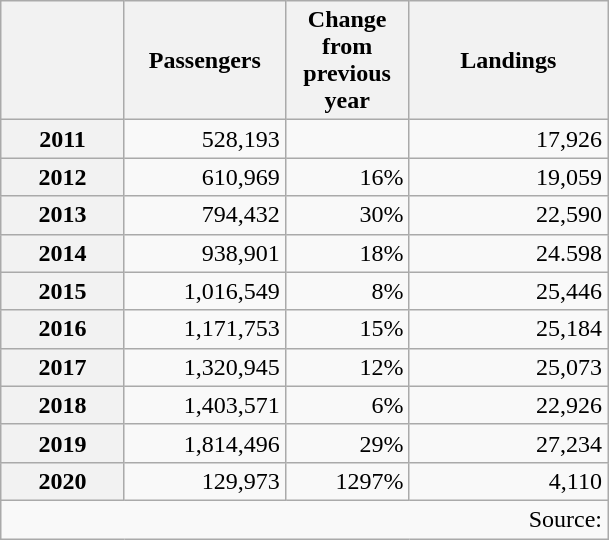<table class="wikitable sortable" style=" font-size: 90% width= align= margin:auto;">
<tr>
<th style="width:75px"></th>
<th style="width:100px">Passengers</th>
<th style="width:75px">Change from previous year</th>
<th style="width:125px">Landings</th>
</tr>
<tr>
<th>2011</th>
<td align="right">528,193</td>
<td></td>
<td align="right">17,926</td>
</tr>
<tr>
<th>2012</th>
<td align="right">610,969</td>
<td align="right">16%</td>
<td align="right">19,059</td>
</tr>
<tr>
<th>2013</th>
<td align="right">794,432</td>
<td align="right">30%</td>
<td align="right">22,590</td>
</tr>
<tr>
<th>2014</th>
<td align="right">938,901</td>
<td align="right">18%</td>
<td align="right">24.598</td>
</tr>
<tr>
<th>2015</th>
<td align="right">1,016,549</td>
<td align="right">8%</td>
<td align="right">25,446</td>
</tr>
<tr>
<th>2016</th>
<td align="right">1,171,753</td>
<td align="right">15%</td>
<td align="right">25,184</td>
</tr>
<tr>
<th>2017</th>
<td align="right">1,320,945</td>
<td align="right">12%</td>
<td align="right">25,073</td>
</tr>
<tr>
<th>2018</th>
<td align="right">1,403,571</td>
<td align="right">6%</td>
<td align="right">22,926</td>
</tr>
<tr>
<th>2019</th>
<td align="right">1,814,496</td>
<td align="right">29%</td>
<td align="right">27,234</td>
</tr>
<tr>
<th>2020</th>
<td align="right">129,973</td>
<td align="right">1297%</td>
<td align="right">4,110</td>
</tr>
<tr>
<td colspan="5" style="text-align:right;">Source:</td>
</tr>
</table>
